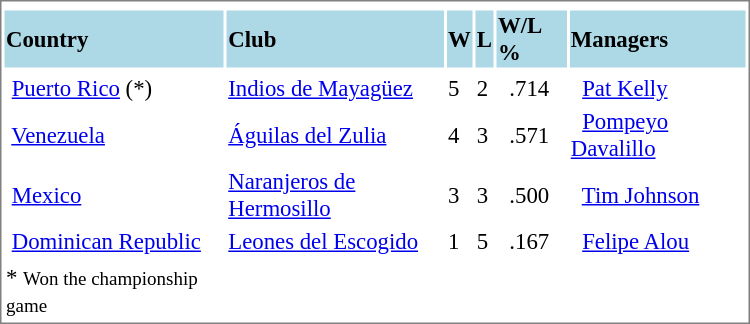<table cellpadding="1" width="500px" style="font-size: 95%; border: 1px solid gray;">
<tr align="center" style="font-size: larger;">
<td colspan=6></td>
</tr>
<tr style="background:lightblue;">
<td><strong>Country</strong></td>
<td><strong>Club</strong></td>
<td><strong>W</strong></td>
<td><strong>L</strong></td>
<td><strong>W/L %</strong></td>
<td><strong>Managers</strong></td>
</tr>
<tr align="center" style="vertical-align: middle;" style="background:lightblue;">
</tr>
<tr>
<td> <a href='#'>Puerto Rico</a> (*)</td>
<td><a href='#'>Indios de Mayagüez</a></td>
<td>5</td>
<td>2</td>
<td>  .714</td>
<td>  <a href='#'>Pat Kelly</a></td>
</tr>
<tr>
<td> <a href='#'>Venezuela</a></td>
<td><a href='#'>Águilas del Zulia</a></td>
<td>4</td>
<td>3</td>
<td>  .571</td>
<td>  <a href='#'>Pompeyo Davalillo</a></td>
</tr>
<tr>
<td> <a href='#'>Mexico</a></td>
<td><a href='#'>Naranjeros de Hermosillo</a></td>
<td>3</td>
<td>3</td>
<td>  .500</td>
<td>  <a href='#'>Tim Johnson</a></td>
</tr>
<tr>
<td> <a href='#'>Dominican Republic</a></td>
<td><a href='#'>Leones del Escogido</a></td>
<td>1</td>
<td>5</td>
<td>  .167</td>
<td>  <a href='#'>Felipe Alou</a></td>
</tr>
<tr>
</tr>
<tr>
<td>* <small>Won the championship game</small></td>
<td></td>
<td></td>
<td></td>
<td></td>
<td></td>
</tr>
</table>
